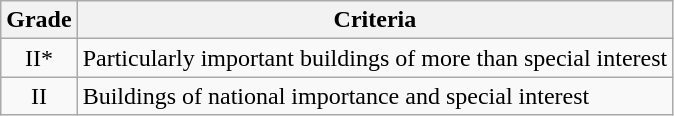<table class="wikitable">
<tr>
<th>Grade</th>
<th>Criteria</th>
</tr>
<tr>
<td align="center" >II*</td>
<td>Particularly important buildings of more than special interest</td>
</tr>
<tr>
<td align="center" >II</td>
<td>Buildings of national importance and special interest</td>
</tr>
</table>
